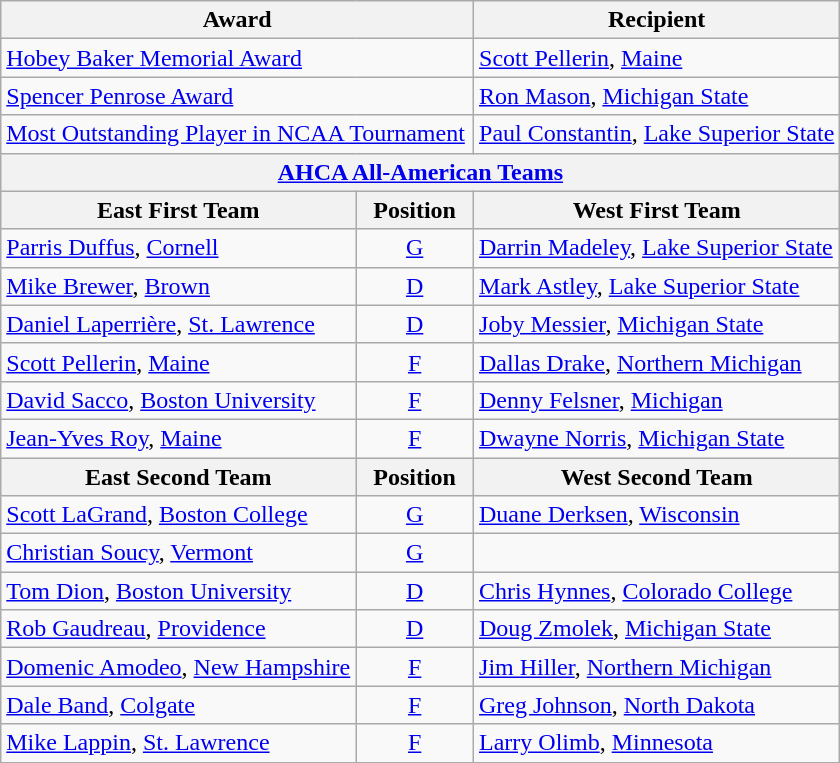<table class="wikitable">
<tr>
<th colspan=2>Award</th>
<th>Recipient</th>
</tr>
<tr>
<td colspan=2><a href='#'>Hobey Baker Memorial Award</a></td>
<td><a href='#'>Scott Pellerin</a>, <a href='#'>Maine</a></td>
</tr>
<tr>
<td colspan=2><a href='#'>Spencer Penrose Award</a></td>
<td><a href='#'>Ron Mason</a>, <a href='#'>Michigan State</a></td>
</tr>
<tr>
<td colspan=2><a href='#'>Most Outstanding Player in NCAA Tournament</a></td>
<td><a href='#'>Paul Constantin</a>, <a href='#'>Lake Superior State</a></td>
</tr>
<tr>
<th colspan=3><a href='#'>AHCA All-American Teams</a></th>
</tr>
<tr>
<th>East First Team</th>
<th>  Position  </th>
<th>West First Team</th>
</tr>
<tr>
<td><a href='#'>Parris Duffus</a>, <a href='#'>Cornell</a></td>
<td align=center><a href='#'>G</a></td>
<td><a href='#'>Darrin Madeley</a>, <a href='#'>Lake Superior State</a></td>
</tr>
<tr>
<td><a href='#'>Mike Brewer</a>, <a href='#'>Brown</a></td>
<td align=center><a href='#'>D</a></td>
<td><a href='#'>Mark Astley</a>, <a href='#'>Lake Superior State</a></td>
</tr>
<tr>
<td><a href='#'>Daniel Laperrière</a>, <a href='#'>St. Lawrence</a></td>
<td align=center><a href='#'>D</a></td>
<td><a href='#'>Joby Messier</a>, <a href='#'>Michigan State</a></td>
</tr>
<tr>
<td><a href='#'>Scott Pellerin</a>, <a href='#'>Maine</a></td>
<td align=center><a href='#'>F</a></td>
<td><a href='#'>Dallas Drake</a>, <a href='#'>Northern Michigan</a></td>
</tr>
<tr>
<td><a href='#'>David Sacco</a>, <a href='#'>Boston University</a></td>
<td align=center><a href='#'>F</a></td>
<td><a href='#'>Denny Felsner</a>, <a href='#'>Michigan</a></td>
</tr>
<tr>
<td><a href='#'>Jean-Yves Roy</a>, <a href='#'>Maine</a></td>
<td align=center><a href='#'>F</a></td>
<td><a href='#'>Dwayne Norris</a>, <a href='#'>Michigan State</a></td>
</tr>
<tr>
<th>East Second Team</th>
<th>  Position  </th>
<th>West Second Team</th>
</tr>
<tr>
<td><a href='#'>Scott LaGrand</a>, <a href='#'>Boston College</a></td>
<td align=center><a href='#'>G</a></td>
<td><a href='#'>Duane Derksen</a>, <a href='#'>Wisconsin</a></td>
</tr>
<tr>
<td><a href='#'>Christian Soucy</a>, <a href='#'>Vermont</a></td>
<td align=center><a href='#'>G</a></td>
<td></td>
</tr>
<tr>
<td><a href='#'>Tom Dion</a>, <a href='#'>Boston University</a></td>
<td align=center><a href='#'>D</a></td>
<td><a href='#'>Chris Hynnes</a>, <a href='#'>Colorado College</a></td>
</tr>
<tr>
<td><a href='#'>Rob Gaudreau</a>, <a href='#'>Providence</a></td>
<td align=center><a href='#'>D</a></td>
<td><a href='#'>Doug Zmolek</a>, <a href='#'>Michigan State</a></td>
</tr>
<tr>
<td><a href='#'>Domenic Amodeo</a>, <a href='#'>New Hampshire</a></td>
<td align=center><a href='#'>F</a></td>
<td><a href='#'>Jim Hiller</a>, <a href='#'>Northern Michigan</a></td>
</tr>
<tr>
<td><a href='#'>Dale Band</a>, <a href='#'>Colgate</a></td>
<td align=center><a href='#'>F</a></td>
<td><a href='#'>Greg Johnson</a>, <a href='#'>North Dakota</a></td>
</tr>
<tr>
<td><a href='#'>Mike Lappin</a>, <a href='#'>St. Lawrence</a></td>
<td align=center><a href='#'>F</a></td>
<td><a href='#'>Larry Olimb</a>, <a href='#'>Minnesota</a></td>
</tr>
</table>
